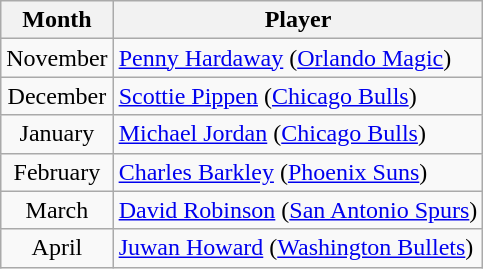<table class="wikitable">
<tr>
<th>Month</th>
<th>Player</th>
</tr>
<tr>
<td align=center>November</td>
<td><a href='#'>Penny Hardaway</a> (<a href='#'>Orlando Magic</a>)</td>
</tr>
<tr>
<td align=center>December</td>
<td><a href='#'>Scottie Pippen</a> (<a href='#'>Chicago Bulls</a>)</td>
</tr>
<tr>
<td align=center>January</td>
<td><a href='#'>Michael Jordan</a> (<a href='#'>Chicago Bulls</a>)</td>
</tr>
<tr>
<td align=center>February</td>
<td><a href='#'>Charles Barkley</a> (<a href='#'>Phoenix Suns</a>)</td>
</tr>
<tr>
<td align=center>March</td>
<td><a href='#'>David Robinson</a> (<a href='#'>San Antonio Spurs</a>)</td>
</tr>
<tr>
<td align=center>April</td>
<td><a href='#'>Juwan Howard</a> (<a href='#'>Washington Bullets</a>)</td>
</tr>
</table>
